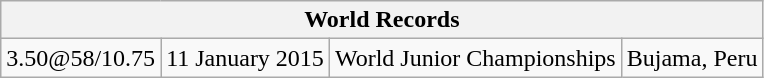<table class="wikitable">
<tr>
<th colspan="4">World Records</th>
</tr>
<tr>
<td>3.50@58/10.75</td>
<td>11 January 2015</td>
<td>World Junior Championships</td>
<td>Bujama, Peru</td>
</tr>
</table>
